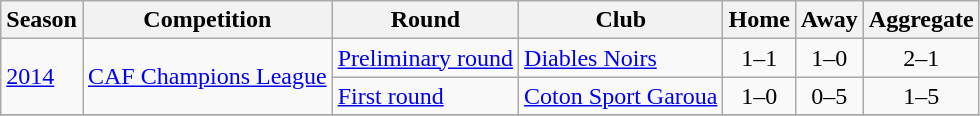<table class="wikitable">
<tr>
<th>Season</th>
<th>Competition</th>
<th>Round</th>
<th>Club</th>
<th>Home</th>
<th>Away</th>
<th>Aggregate</th>
</tr>
<tr>
<td rowspan="2"><a href='#'>2014</a></td>
<td rowspan="2"><a href='#'>CAF Champions League</a></td>
<td style="background-color:"><a href='#'>Preliminary round</a></td>
<td style="background-color:"> <a href='#'>Diables Noirs</a></td>
<td style="background-color:" align="center">1–1</td>
<td style="background-color:" align="center">1–0</td>
<td style="background-color:" align="center">2–1</td>
</tr>
<tr>
<td style="background-color:"><a href='#'>First round</a></td>
<td style="background-color:"> <a href='#'>Coton Sport Garoua</a></td>
<td style="background-color:" align="center">1–0</td>
<td style="background-color:" align="center">0–5</td>
<td style="background-color:" align="center">1–5</td>
</tr>
<tr>
</tr>
</table>
